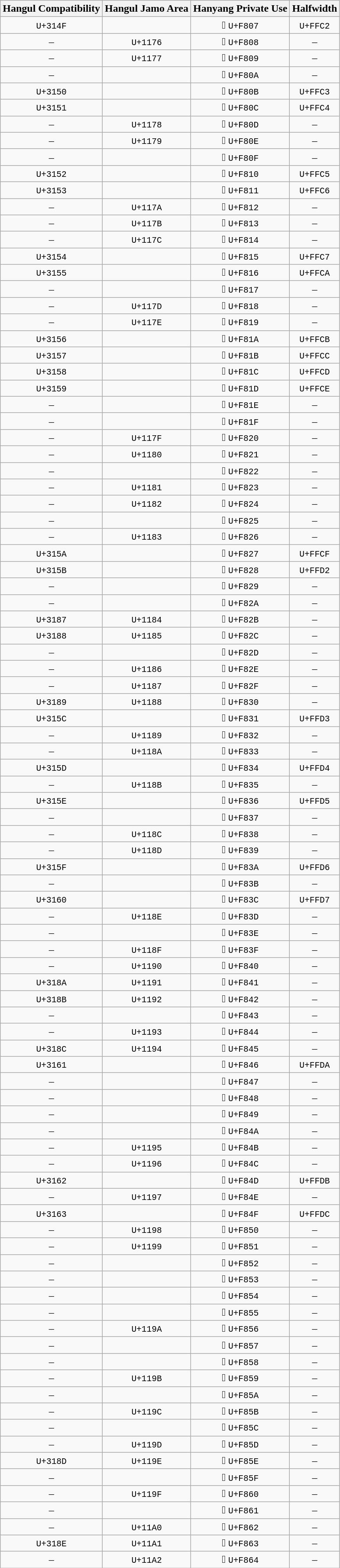<table class="wikitable" style="text-align:center">
<tr>
<th scope="col">Hangul Compatibility</th>
<th scope="col">Hangul Jamo Area</th>
<th scope="col">Hanyang Private Use</th>
<th scope="col">Halfwidth</th>
</tr>
<tr>
<td> <code>U+314F</code></td>
<td> <code></code></td>
<td> <code>U+F807</code></td>
<td> <code>U+FFC2</code></td>
</tr>
<tr>
<td>–</td>
<td> <code>U+1176</code></td>
<td> <code>U+F808</code></td>
<td>–</td>
</tr>
<tr>
<td>–</td>
<td> <code>U+1177</code></td>
<td> <code>U+F809</code></td>
<td>–</td>
</tr>
<tr>
<td>–</td>
<td> <code></code></td>
<td> <code>U+F80A</code></td>
<td>–</td>
</tr>
<tr>
<td> <code>U+3150</code></td>
<td> <code></code></td>
<td> <code>U+F80B</code></td>
<td> <code>U+FFC3</code></td>
</tr>
<tr>
<td> <code>U+3151</code></td>
<td> <code></code></td>
<td> <code>U+F80C</code></td>
<td> <code>U+FFC4</code></td>
</tr>
<tr>
<td>–</td>
<td> <code>U+1178</code></td>
<td> <code>U+F80D</code></td>
<td>–</td>
</tr>
<tr>
<td>–</td>
<td> <code>U+1179</code></td>
<td> <code>U+F80E</code></td>
<td>–</td>
</tr>
<tr>
<td>–</td>
<td> <code></code></td>
<td> <code>U+F80F</code></td>
<td>–</td>
</tr>
<tr>
<td> <code>U+3152</code></td>
<td> <code></code></td>
<td> <code>U+F810</code></td>
<td> <code>U+FFC5</code></td>
</tr>
<tr>
<td> <code>U+3153</code></td>
<td> <code></code></td>
<td> <code>U+F811</code></td>
<td> <code>U+FFC6</code></td>
</tr>
<tr>
<td>–</td>
<td> <code>U+117A</code></td>
<td> <code>U+F812</code></td>
<td>–</td>
</tr>
<tr>
<td>–</td>
<td> <code>U+117B</code></td>
<td> <code>U+F813</code></td>
<td>–</td>
</tr>
<tr>
<td>–</td>
<td> <code>U+117C</code></td>
<td> <code>U+F814</code></td>
<td>–</td>
</tr>
<tr>
<td> <code>U+3154</code></td>
<td> <code></code></td>
<td> <code>U+F815</code></td>
<td> <code>U+FFC7</code></td>
</tr>
<tr>
<td> <code>U+3155</code></td>
<td> <code></code></td>
<td> <code>U+F816</code></td>
<td> <code>U+FFCA</code></td>
</tr>
<tr>
<td>–</td>
<td> <code></code></td>
<td> <code>U+F817</code></td>
<td>–</td>
</tr>
<tr>
<td>–</td>
<td> <code>U+117D</code></td>
<td> <code>U+F818</code></td>
<td>–</td>
</tr>
<tr>
<td>–</td>
<td> <code>U+117E</code></td>
<td> <code>U+F819</code></td>
<td>–</td>
</tr>
<tr>
<td> <code>U+3156</code></td>
<td> <code></code></td>
<td> <code>U+F81A</code></td>
<td> <code>U+FFCB</code></td>
</tr>
<tr>
<td> <code>U+3157</code></td>
<td> <code></code></td>
<td> <code>U+F81B</code></td>
<td> <code>U+FFCC</code></td>
</tr>
<tr>
<td> <code>U+3158</code></td>
<td> <code></code></td>
<td> <code>U+F81C</code></td>
<td> <code>U+FFCD</code></td>
</tr>
<tr>
<td> <code>U+3159</code></td>
<td> <code></code></td>
<td> <code>U+F81D</code></td>
<td> <code>U+FFCE</code></td>
</tr>
<tr>
<td>–</td>
<td> <code></code></td>
<td> <code>U+F81E</code></td>
<td>–</td>
</tr>
<tr>
<td>–</td>
<td> <code></code></td>
<td> <code>U+F81F</code></td>
<td>–</td>
</tr>
<tr>
<td>–</td>
<td> <code>U+117F</code></td>
<td> <code>U+F820</code></td>
<td>–</td>
</tr>
<tr>
<td>–</td>
<td> <code>U+1180</code></td>
<td> <code>U+F821</code></td>
<td>–</td>
</tr>
<tr>
<td>–</td>
<td> <code></code></td>
<td> <code>U+F822</code></td>
<td>–</td>
</tr>
<tr>
<td>–</td>
<td> <code>U+1181</code></td>
<td> <code>U+F823</code></td>
<td>–</td>
</tr>
<tr>
<td>–</td>
<td> <code>U+1182</code></td>
<td> <code>U+F824</code></td>
<td>–</td>
</tr>
<tr>
<td>–</td>
<td> <code></code></td>
<td> <code>U+F825</code></td>
<td>–</td>
</tr>
<tr>
<td>–</td>
<td> <code>U+1183</code></td>
<td> <code>U+F826</code></td>
<td>–</td>
</tr>
<tr>
<td> <code>U+315A</code></td>
<td> <code></code></td>
<td> <code>U+F827</code></td>
<td> <code>U+FFCF</code></td>
</tr>
<tr>
<td> <code>U+315B</code></td>
<td> <code></code></td>
<td> <code>U+F828</code></td>
<td> <code>U+FFD2</code></td>
</tr>
<tr>
<td>–</td>
<td> <code></code></td>
<td> <code>U+F829</code></td>
<td>–</td>
</tr>
<tr>
<td>–</td>
<td> <code></code></td>
<td> <code>U+F82A</code></td>
<td>–</td>
</tr>
<tr>
<td> <code>U+3187</code></td>
<td> <code>U+1184</code></td>
<td> <code>U+F82B</code></td>
<td>–</td>
</tr>
<tr>
<td> <code>U+3188</code></td>
<td> <code>U+1185</code></td>
<td> <code>U+F82C</code></td>
<td>–</td>
</tr>
<tr>
<td>–</td>
<td> <code></code></td>
<td> <code>U+F82D</code></td>
<td>–</td>
</tr>
<tr>
<td>–</td>
<td> <code>U+1186</code></td>
<td> <code>U+F82E</code></td>
<td>–</td>
</tr>
<tr>
<td>–</td>
<td> <code>U+1187</code></td>
<td> <code>U+F82F</code></td>
<td>–</td>
</tr>
<tr>
<td> <code>U+3189</code></td>
<td> <code>U+1188</code></td>
<td> <code>U+F830</code></td>
<td>–</td>
</tr>
<tr>
<td> <code>U+315C</code></td>
<td> <code></code></td>
<td> <code>U+F831</code></td>
<td> <code>U+FFD3</code></td>
</tr>
<tr>
<td>–</td>
<td> <code>U+1189</code></td>
<td> <code>U+F832</code></td>
<td>–</td>
</tr>
<tr>
<td>–</td>
<td> <code>U+118A</code></td>
<td> <code>U+F833</code></td>
<td>–</td>
</tr>
<tr>
<td> <code>U+315D</code></td>
<td> <code></code></td>
<td> <code>U+F834</code></td>
<td> <code>U+FFD4</code></td>
</tr>
<tr>
<td>–</td>
<td> <code>U+118B</code></td>
<td> <code>U+F835</code></td>
<td>–</td>
</tr>
<tr>
<td> <code>U+315E</code></td>
<td> <code></code></td>
<td> <code>U+F836</code></td>
<td> <code>U+FFD5</code></td>
</tr>
<tr>
<td>–</td>
<td> <code></code></td>
<td> <code>U+F837</code></td>
<td>–</td>
</tr>
<tr>
<td>–</td>
<td> <code>U+118C</code></td>
<td> <code>U+F838</code></td>
<td>–</td>
</tr>
<tr>
<td>–</td>
<td> <code>U+118D</code></td>
<td> <code>U+F839</code></td>
<td>–</td>
</tr>
<tr>
<td> <code>U+315F</code></td>
<td> <code></code></td>
<td> <code>U+F83A</code></td>
<td> <code>U+FFD6</code></td>
</tr>
<tr>
<td>–</td>
<td> <code></code></td>
<td> <code>U+F83B</code></td>
<td>–</td>
</tr>
<tr>
<td> <code>U+3160</code></td>
<td> <code></code></td>
<td> <code>U+F83C</code></td>
<td> <code>U+FFD7</code></td>
</tr>
<tr>
<td>–</td>
<td> <code>U+118E</code></td>
<td> <code>U+F83D</code></td>
<td>–</td>
</tr>
<tr>
<td>–</td>
<td> <code></code></td>
<td> <code>U+F83E</code></td>
<td>–</td>
</tr>
<tr>
<td>–</td>
<td> <code>U+118F</code></td>
<td> <code>U+F83F</code></td>
<td>–</td>
</tr>
<tr>
<td>–</td>
<td> <code>U+1190</code></td>
<td> <code>U+F840</code></td>
<td>–</td>
</tr>
<tr>
<td> <code>U+318A</code></td>
<td> <code>U+1191</code></td>
<td> <code>U+F841</code></td>
<td>–</td>
</tr>
<tr>
<td> <code>U+318B</code></td>
<td> <code>U+1192</code></td>
<td> <code>U+F842</code></td>
<td>–</td>
</tr>
<tr>
<td>–</td>
<td> <code></code></td>
<td> <code>U+F843</code></td>
<td>–</td>
</tr>
<tr>
<td>–</td>
<td> <code>U+1193</code></td>
<td> <code>U+F844</code></td>
<td>–</td>
</tr>
<tr>
<td> <code>U+318C</code></td>
<td> <code>U+1194</code></td>
<td> <code>U+F845</code></td>
<td>–</td>
</tr>
<tr>
<td> <code>U+3161</code></td>
<td> <code></code></td>
<td> <code>U+F846</code></td>
<td> <code>U+FFDA</code></td>
</tr>
<tr>
<td>–</td>
<td> <code></code></td>
<td> <code>U+F847</code></td>
<td>–</td>
</tr>
<tr>
<td>–</td>
<td> <code></code></td>
<td> <code>U+F848</code></td>
<td>–</td>
</tr>
<tr>
<td>–</td>
<td> <code></code></td>
<td> <code>U+F849</code></td>
<td>–</td>
</tr>
<tr>
<td>–</td>
<td> <code></code></td>
<td> <code>U+F84A</code></td>
<td>–</td>
</tr>
<tr>
<td>–</td>
<td> <code>U+1195</code></td>
<td> <code>U+F84B</code></td>
<td>–</td>
</tr>
<tr>
<td>–</td>
<td> <code>U+1196</code></td>
<td> <code>U+F84C</code></td>
<td>–</td>
</tr>
<tr>
<td> <code>U+3162</code></td>
<td> <code></code></td>
<td> <code>U+F84D</code></td>
<td> <code>U+FFDB</code></td>
</tr>
<tr>
<td>–</td>
<td> <code>U+1197</code></td>
<td> <code>U+F84E</code></td>
<td>–</td>
</tr>
<tr>
<td> <code>U+3163</code></td>
<td> <code></code></td>
<td> <code>U+F84F</code></td>
<td> <code>U+FFDC</code></td>
</tr>
<tr>
<td>–</td>
<td> <code>U+1198</code></td>
<td> <code>U+F850</code></td>
<td>–</td>
</tr>
<tr>
<td>–</td>
<td> <code>U+1199</code></td>
<td> <code>U+F851</code></td>
<td>–</td>
</tr>
<tr>
<td>–</td>
<td> <code></code></td>
<td> <code>U+F852</code></td>
<td>–</td>
</tr>
<tr>
<td>–</td>
<td> <code></code></td>
<td> <code>U+F853</code></td>
<td>–</td>
</tr>
<tr>
<td>–</td>
<td> <code></code></td>
<td> <code>U+F854</code></td>
<td>–</td>
</tr>
<tr>
<td>–</td>
<td> <code></code></td>
<td> <code>U+F855</code></td>
<td>–</td>
</tr>
<tr>
<td>–</td>
<td> <code>U+119A</code></td>
<td> <code>U+F856</code></td>
<td>–</td>
</tr>
<tr>
<td>–</td>
<td> <code></code></td>
<td> <code>U+F857</code></td>
<td>–</td>
</tr>
<tr>
<td>–</td>
<td> <code></code></td>
<td> <code>U+F858</code></td>
<td>–</td>
</tr>
<tr>
<td>–</td>
<td> <code>U+119B</code></td>
<td> <code>U+F859</code></td>
<td>–</td>
</tr>
<tr>
<td>–</td>
<td> <code></code></td>
<td> <code>U+F85A</code></td>
<td>–</td>
</tr>
<tr>
<td>–</td>
<td> <code>U+119C</code></td>
<td> <code>U+F85B</code></td>
<td>–</td>
</tr>
<tr>
<td>–</td>
<td> <code></code></td>
<td> <code>U+F85C</code></td>
<td>–</td>
</tr>
<tr>
<td>–</td>
<td> <code>U+119D</code></td>
<td> <code>U+F85D</code></td>
<td>–</td>
</tr>
<tr>
<td> <code>U+318D</code></td>
<td> <code>U+119E</code></td>
<td> <code>U+F85E</code></td>
<td>–</td>
</tr>
<tr>
<td>–</td>
<td> <code></code></td>
<td> <code>U+F85F</code></td>
<td>–</td>
</tr>
<tr>
<td>–</td>
<td> <code>U+119F</code></td>
<td> <code>U+F860</code></td>
<td>–</td>
</tr>
<tr>
<td>–</td>
<td> <code></code></td>
<td> <code>U+F861</code></td>
<td>–</td>
</tr>
<tr>
<td>–</td>
<td> <code>U+11A0</code></td>
<td> <code>U+F862</code></td>
<td>–</td>
</tr>
<tr>
<td> <code>U+318E</code></td>
<td> <code>U+11A1</code></td>
<td> <code>U+F863</code></td>
<td>–</td>
</tr>
<tr>
<td>–</td>
<td> <code>U+11A2</code></td>
<td> <code>U+F864</code></td>
<td>–</td>
</tr>
</table>
